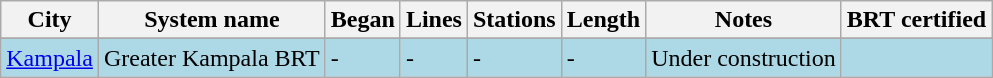<table class="wikitable">
<tr>
<th>City</th>
<th>System name</th>
<th>Began</th>
<th>Lines</th>
<th>Stations</th>
<th>Length</th>
<th>Notes</th>
<th>BRT certified</th>
</tr>
<tr>
</tr>
<tr style="background:lightblue;">
<td><a href='#'>Kampala</a></td>
<td>Greater Kampala BRT</td>
<td>-</td>
<td>-</td>
<td>-</td>
<td>-</td>
<td>Under construction</td>
<td></td>
</tr>
</table>
